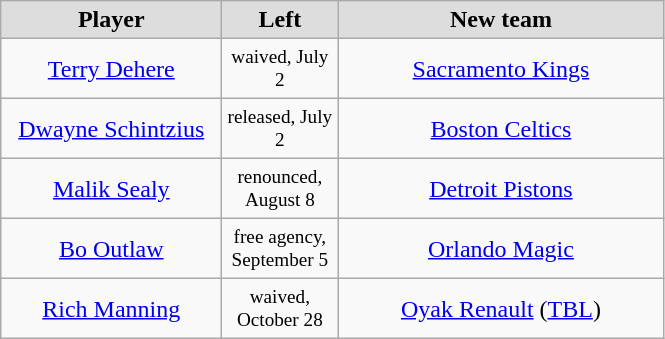<table class="wikitable" style="text-align: center">
<tr align="center"  bgcolor="#dddddd">
<td style="width:140px"><strong>Player</strong></td>
<td style="width:70px"><strong>Left</strong></td>
<td style="width:210px"><strong>New team</strong></td>
</tr>
<tr style="height:40px">
<td><a href='#'>Terry Dehere</a></td>
<td style="font-size: 80%">waived, July 2</td>
<td><a href='#'>Sacramento Kings</a></td>
</tr>
<tr style="height:40px">
<td><a href='#'>Dwayne Schintzius</a></td>
<td style="font-size: 80%">released, July 2</td>
<td><a href='#'>Boston Celtics</a></td>
</tr>
<tr style="height:40px">
<td><a href='#'>Malik Sealy</a></td>
<td style="font-size: 80%">renounced, August 8</td>
<td><a href='#'>Detroit Pistons</a></td>
</tr>
<tr style="height:40px">
<td><a href='#'>Bo Outlaw</a></td>
<td style="font-size: 80%">free agency, September 5</td>
<td><a href='#'>Orlando Magic</a></td>
</tr>
<tr style="height:40px">
<td><a href='#'>Rich Manning</a></td>
<td style="font-size: 80%">waived, October 28</td>
<td><a href='#'>Oyak Renault</a> (<a href='#'>TBL</a>)</td>
</tr>
</table>
